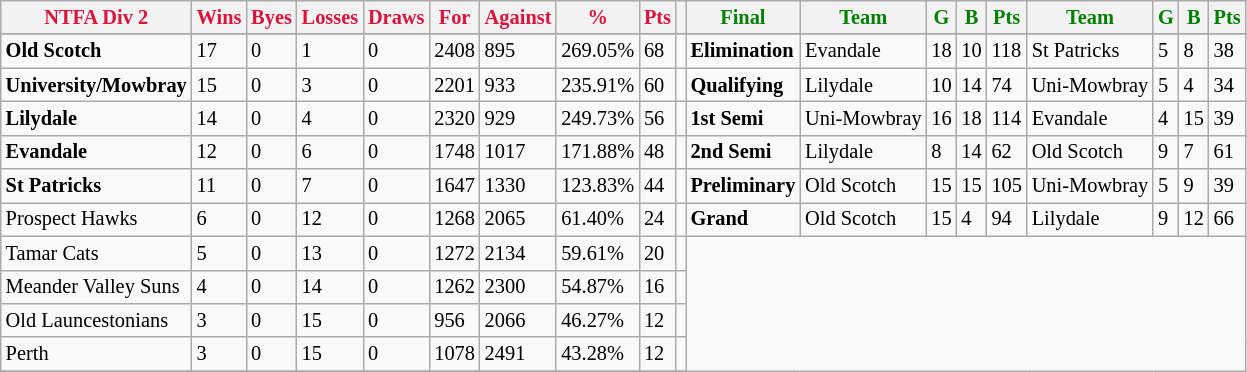<table style="font-size: 85%; text-align: left;" class="wikitable">
<tr>
<th style="color:crimson">NTFA Div 2</th>
<th style="color:crimson">Wins</th>
<th style="color:crimson">Byes</th>
<th style="color:crimson">Losses</th>
<th style="color:crimson">Draws</th>
<th style="color:crimson">For</th>
<th style="color:crimson">Against</th>
<th style="color:crimson">%</th>
<th style="color:crimson">Pts</th>
<th></th>
<th style="color:green">Final</th>
<th style="color:green">Team</th>
<th style="color:green">G</th>
<th style="color:green">B</th>
<th style="color:green">Pts</th>
<th style="color:green">Team</th>
<th style="color:green">G</th>
<th style="color:green">B</th>
<th style="color:green">Pts</th>
</tr>
<tr>
</tr>
<tr>
</tr>
<tr>
<td><strong>	Old Scotch	</strong></td>
<td>17</td>
<td>0</td>
<td>1</td>
<td>0</td>
<td>2408</td>
<td>895</td>
<td>269.05%</td>
<td>68</td>
<td></td>
<td><strong>Elimination</strong></td>
<td>Evandale</td>
<td>18</td>
<td>10</td>
<td>118</td>
<td>St Patricks</td>
<td>5</td>
<td>8</td>
<td>38</td>
</tr>
<tr>
<td><strong>	University/Mowbray	</strong></td>
<td>15</td>
<td>0</td>
<td>3</td>
<td>0</td>
<td>2201</td>
<td>933</td>
<td>235.91%</td>
<td>60</td>
<td></td>
<td><strong>Qualifying</strong></td>
<td>Lilydale</td>
<td>10</td>
<td>14</td>
<td>74</td>
<td>Uni-Mowbray</td>
<td>5</td>
<td>4</td>
<td>34</td>
</tr>
<tr>
<td><strong>	Lilydale	</strong></td>
<td>14</td>
<td>0</td>
<td>4</td>
<td>0</td>
<td>2320</td>
<td>929</td>
<td>249.73%</td>
<td>56</td>
<td></td>
<td><strong>1st Semi</strong></td>
<td>Uni-Mowbray</td>
<td>16</td>
<td>18</td>
<td>114</td>
<td>Evandale</td>
<td>4</td>
<td>15</td>
<td>39</td>
</tr>
<tr>
<td><strong>	Evandale	</strong></td>
<td>12</td>
<td>0</td>
<td>6</td>
<td>0</td>
<td>1748</td>
<td>1017</td>
<td>171.88%</td>
<td>48</td>
<td></td>
<td><strong>2nd Semi</strong></td>
<td>Lilydale</td>
<td>8</td>
<td>14</td>
<td>62</td>
<td>Old Scotch</td>
<td>9</td>
<td>7</td>
<td>61</td>
</tr>
<tr>
<td><strong>	St Patricks	</strong></td>
<td>11</td>
<td>0</td>
<td>7</td>
<td>0</td>
<td>1647</td>
<td>1330</td>
<td>123.83%</td>
<td>44</td>
<td></td>
<td><strong>Preliminary</strong></td>
<td>Old Scotch</td>
<td>15</td>
<td>15</td>
<td>105</td>
<td>Uni-Mowbray</td>
<td>5</td>
<td>9</td>
<td>39</td>
</tr>
<tr>
<td>Prospect Hawks</td>
<td>6</td>
<td>0</td>
<td>12</td>
<td>0</td>
<td>1268</td>
<td>2065</td>
<td>61.40%</td>
<td>24</td>
<td></td>
<td><strong>Grand</strong></td>
<td>Old Scotch</td>
<td>15</td>
<td>4</td>
<td>94</td>
<td>Lilydale</td>
<td>9</td>
<td>12</td>
<td>66</td>
</tr>
<tr>
<td>Tamar Cats</td>
<td>5</td>
<td>0</td>
<td>13</td>
<td>0</td>
<td>1272</td>
<td>2134</td>
<td>59.61%</td>
<td>20</td>
<td></td>
</tr>
<tr>
<td>Meander Valley Suns</td>
<td>4</td>
<td>0</td>
<td>14</td>
<td>0</td>
<td>1262</td>
<td>2300</td>
<td>54.87%</td>
<td>16</td>
<td></td>
</tr>
<tr>
<td>Old Launcestonians</td>
<td>3</td>
<td>0</td>
<td>15</td>
<td>0</td>
<td>956</td>
<td>2066</td>
<td>46.27%</td>
<td>12</td>
<td></td>
</tr>
<tr>
<td>Perth</td>
<td>3</td>
<td>0</td>
<td>15</td>
<td>0</td>
<td>1078</td>
<td>2491</td>
<td>43.28%</td>
<td>12</td>
<td></td>
</tr>
<tr>
</tr>
</table>
